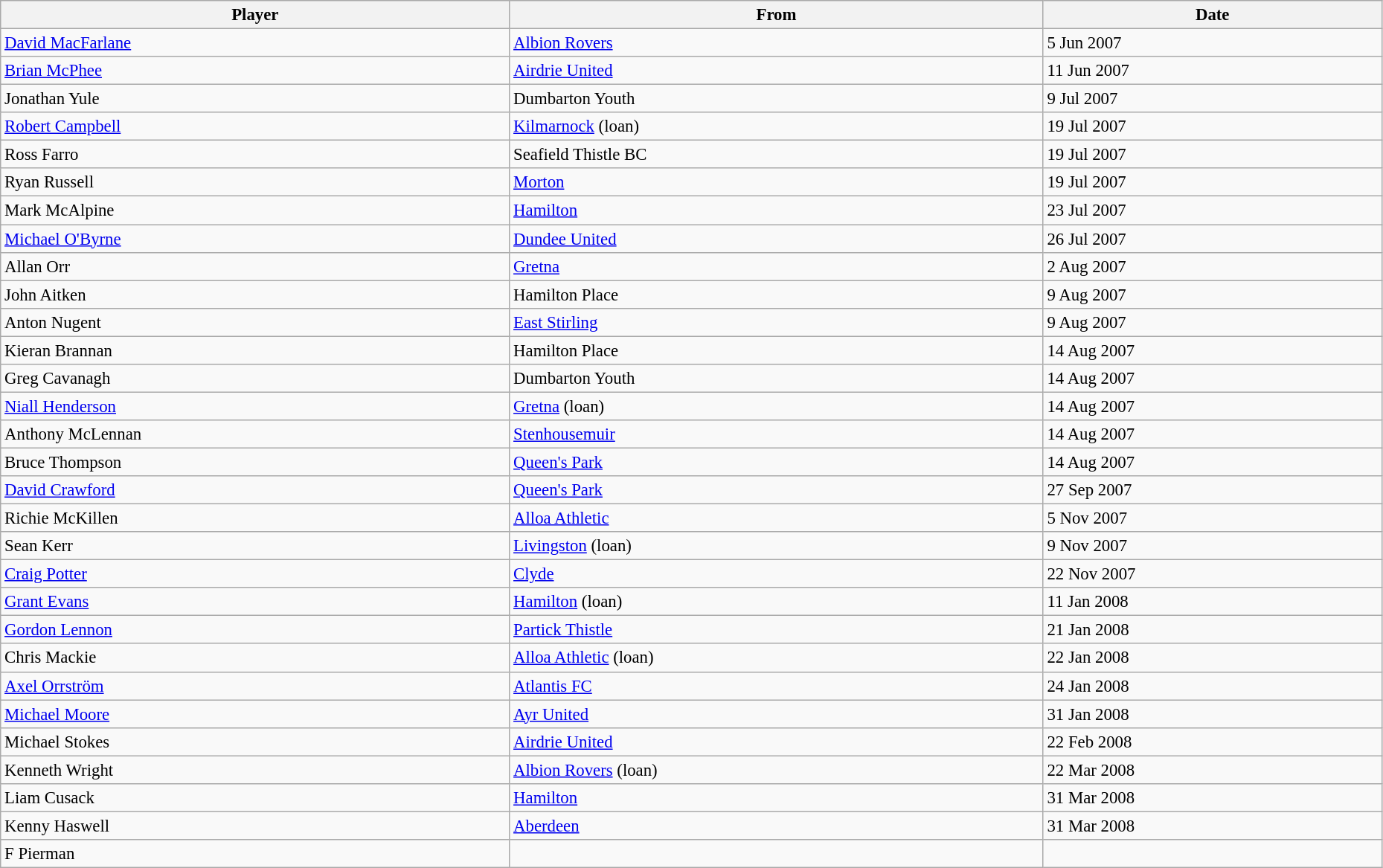<table class="wikitable" style="text-align:center; font-size:95%;width:98%; text-align:left">
<tr>
<th><strong>Player</strong></th>
<th><strong>From</strong></th>
<th><strong>Date</strong></th>
</tr>
<tr>
<td> <a href='#'>David MacFarlane</a></td>
<td> <a href='#'>Albion Rovers</a></td>
<td>5 Jun 2007</td>
</tr>
<tr>
<td> <a href='#'>Brian McPhee</a></td>
<td> <a href='#'>Airdrie United</a></td>
<td>11 Jun 2007</td>
</tr>
<tr>
<td> Jonathan Yule</td>
<td> Dumbarton Youth</td>
<td>9 Jul 2007</td>
</tr>
<tr>
<td> <a href='#'>Robert Campbell</a></td>
<td> <a href='#'>Kilmarnock</a> (loan)</td>
<td>19 Jul 2007</td>
</tr>
<tr>
<td> Ross Farro</td>
<td> Seafield Thistle BC</td>
<td>19 Jul 2007</td>
</tr>
<tr>
<td> Ryan Russell</td>
<td> <a href='#'>Morton</a></td>
<td>19 Jul 2007</td>
</tr>
<tr>
<td> Mark McAlpine</td>
<td> <a href='#'>Hamilton</a></td>
<td>23 Jul 2007</td>
</tr>
<tr>
<td> <a href='#'>Michael O'Byrne</a></td>
<td> <a href='#'>Dundee United</a></td>
<td>26 Jul 2007</td>
</tr>
<tr>
<td> Allan Orr</td>
<td> <a href='#'>Gretna</a></td>
<td>2 Aug 2007</td>
</tr>
<tr>
<td> John Aitken</td>
<td> Hamilton Place</td>
<td>9 Aug 2007</td>
</tr>
<tr>
<td> Anton Nugent</td>
<td> <a href='#'>East Stirling</a></td>
<td>9 Aug 2007</td>
</tr>
<tr>
<td> Kieran Brannan</td>
<td> Hamilton Place</td>
<td>14 Aug 2007</td>
</tr>
<tr>
<td> Greg Cavanagh</td>
<td> Dumbarton Youth</td>
<td>14 Aug 2007</td>
</tr>
<tr>
<td> <a href='#'>Niall Henderson</a></td>
<td> <a href='#'>Gretna</a> (loan)</td>
<td>14 Aug 2007</td>
</tr>
<tr>
<td> Anthony McLennan</td>
<td> <a href='#'>Stenhousemuir</a></td>
<td>14 Aug 2007</td>
</tr>
<tr>
<td> Bruce Thompson</td>
<td> <a href='#'>Queen's Park</a></td>
<td>14 Aug 2007</td>
</tr>
<tr>
<td> <a href='#'>David Crawford</a></td>
<td> <a href='#'>Queen's Park</a></td>
<td>27 Sep 2007</td>
</tr>
<tr>
<td> Richie McKillen</td>
<td> <a href='#'>Alloa Athletic</a></td>
<td>5 Nov 2007</td>
</tr>
<tr>
<td> Sean Kerr</td>
<td> <a href='#'>Livingston</a> (loan)</td>
<td>9 Nov 2007</td>
</tr>
<tr>
<td> <a href='#'>Craig Potter</a></td>
<td> <a href='#'>Clyde</a></td>
<td>22 Nov 2007</td>
</tr>
<tr>
<td> <a href='#'>Grant Evans</a></td>
<td> <a href='#'>Hamilton</a> (loan)</td>
<td>11 Jan 2008</td>
</tr>
<tr>
<td> <a href='#'>Gordon Lennon</a></td>
<td> <a href='#'>Partick Thistle</a></td>
<td>21 Jan 2008</td>
</tr>
<tr>
<td> Chris Mackie</td>
<td> <a href='#'>Alloa Athletic</a> (loan)</td>
<td>22 Jan 2008</td>
</tr>
<tr>
<td> <a href='#'>Axel Orrström</a></td>
<td> <a href='#'>Atlantis FC</a></td>
<td>24 Jan 2008</td>
</tr>
<tr>
<td> <a href='#'>Michael Moore</a></td>
<td> <a href='#'>Ayr United</a></td>
<td>31 Jan 2008</td>
</tr>
<tr>
<td> Michael Stokes</td>
<td> <a href='#'>Airdrie United</a></td>
<td>22 Feb 2008</td>
</tr>
<tr>
<td> Kenneth Wright</td>
<td> <a href='#'>Albion Rovers</a> (loan)</td>
<td>22 Mar 2008</td>
</tr>
<tr>
<td> Liam Cusack</td>
<td> <a href='#'>Hamilton</a></td>
<td>31 Mar 2008</td>
</tr>
<tr>
<td> Kenny Haswell</td>
<td> <a href='#'>Aberdeen</a></td>
<td>31 Mar 2008</td>
</tr>
<tr>
<td> F Pierman</td>
<td></td>
<td></td>
</tr>
</table>
